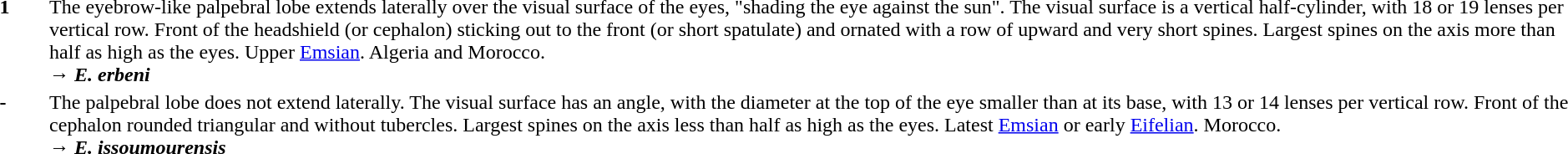<table>
<tr valign="top"  align="left">
<th scope="row" width="3%"><strong>1</strong></th>
<td>The eyebrow-like palpebral lobe extends laterally over the visual surface of the eyes, "shading the eye against the sun". The visual surface is a vertical half-cylinder, with 18 or 19 lenses per vertical row. Front of the headshield (or cephalon) sticking out to the front (or short spatulate) and ornated with a row of upward and very short spines. Largest spines on the axis more than half as high as the eyes. Upper <a href='#'>Emsian</a>. Algeria and Morocco.<br>→ <strong><em>E. erbeni</em></strong></td>
</tr>
<tr valign="top" align="left">
<th scope="row" width="3%"><strong>-</strong></th>
<td>The palpebral lobe does not extend laterally. The visual surface has an angle, with the diameter at the top of the eye smaller than at its base, with 13 or 14 lenses per vertical row. Front of the cephalon rounded triangular and without tubercles. Largest spines on the axis less than half as high as the eyes. Latest <a href='#'>Emsian</a> or early <a href='#'>Eifelian</a>. Morocco.<br>→ <strong><em>E. issoumourensis</em></strong></td>
</tr>
</table>
